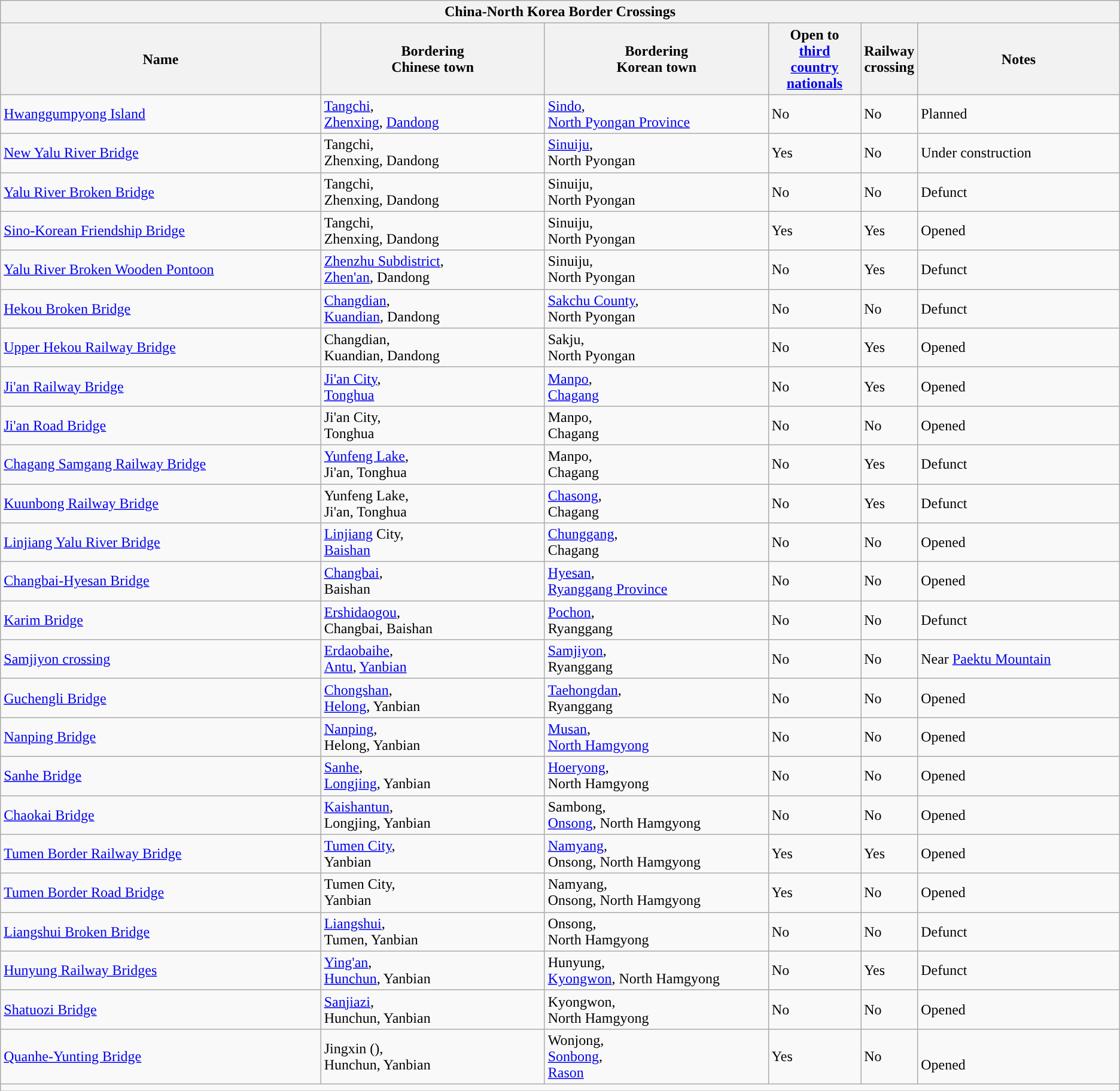<table class="wikitable">
<tr>
<th colspan=6>China-North Korea Border Crossings</th>
</tr>
<tr>
<th>Name</th>
<th style="width: 20%">Bordering<br>Chinese town</th>
<th style="width: 20%">Bordering<br>Korean town</th>
<th>Open to<br><a href='#'>third<br>country<br>nationals</a></th>
<th style="width: 5%">Railway crossing</th>
<th>Notes</th>
</tr>
<tr>
<td><a href='#'>Hwanggumpyong Island</a></td>
<td><a href='#'>Tangchi</a>,<br><a href='#'>Zhenxing</a>, <a href='#'>Dandong</a></td>
<td><a href='#'>Sindo</a>,<br> <a href='#'>North Pyongan Province</a></td>
<td>No</td>
<td>No</td>
<td>Planned</td>
</tr>
<tr>
<td><a href='#'>New Yalu River Bridge</a></td>
<td>Tangchi,<br>Zhenxing, Dandong</td>
<td><a href='#'>Sinuiju</a>,<br>North Pyongan</td>
<td>Yes</td>
<td>No</td>
<td>Under construction</td>
</tr>
<tr>
<td><a href='#'>Yalu River Broken Bridge</a></td>
<td>Tangchi,<br>Zhenxing, Dandong</td>
<td>Sinuiju,<br>North Pyongan</td>
<td>No</td>
<td>No</td>
<td>Defunct</td>
</tr>
<tr>
<td><a href='#'>Sino-Korean Friendship Bridge</a></td>
<td>Tangchi,<br>Zhenxing, Dandong</td>
<td>Sinuiju,<br>North Pyongan</td>
<td>Yes</td>
<td>Yes</td>
<td>Opened</td>
</tr>
<tr>
<td><a href='#'>Yalu River Broken Wooden Pontoon</a></td>
<td><a href='#'>Zhenzhu Subdistrict</a>,<br><a href='#'>Zhen'an</a>, Dandong</td>
<td>Sinuiju,<br>North Pyongan</td>
<td>No</td>
<td>Yes</td>
<td>Defunct</td>
</tr>
<tr>
<td><a href='#'>Hekou Broken Bridge</a></td>
<td><a href='#'>Changdian</a>,<br><a href='#'>Kuandian</a>, Dandong</td>
<td><a href='#'>Sakchu County</a>,<br>North Pyongan</td>
<td>No</td>
<td>No</td>
<td>Defunct</td>
</tr>
<tr>
<td><a href='#'>Upper Hekou Railway Bridge</a></td>
<td>Changdian,<br>Kuandian, Dandong</td>
<td>Sakju,<br>North Pyongan</td>
<td>No</td>
<td>Yes</td>
<td>Opened</td>
</tr>
<tr>
<td><a href='#'>Ji'an Railway Bridge</a></td>
<td><a href='#'>Ji'an City</a>,<br><a href='#'>Tonghua</a></td>
<td><a href='#'>Manpo</a>,<br><a href='#'>Chagang</a></td>
<td>No</td>
<td>Yes</td>
<td>Opened</td>
</tr>
<tr>
<td><a href='#'>Ji'an Road Bridge</a></td>
<td>Ji'an City,<br>Tonghua</td>
<td>Manpo,<br>Chagang</td>
<td>No</td>
<td>No</td>
<td>Opened</td>
</tr>
<tr>
<td><a href='#'>Chagang Samgang Railway Bridge</a></td>
<td><a href='#'>Yunfeng Lake</a>,<br>Ji'an, Tonghua</td>
<td>Manpo,<br>Chagang</td>
<td>No</td>
<td>Yes</td>
<td>Defunct</td>
</tr>
<tr>
<td><a href='#'>Kuunbong Railway Bridge</a></td>
<td>Yunfeng Lake,<br>Ji'an, Tonghua</td>
<td><a href='#'>Chasong</a>,<br>Chagang</td>
<td>No</td>
<td>Yes</td>
<td>Defunct</td>
</tr>
<tr>
<td><a href='#'>Linjiang Yalu River Bridge</a></td>
<td><a href='#'>Linjiang</a> City,<br><a href='#'>Baishan</a></td>
<td><a href='#'>Chunggang</a>,<br>Chagang</td>
<td>No</td>
<td>No</td>
<td>Opened</td>
</tr>
<tr>
<td><a href='#'>Changbai-Hyesan Bridge</a></td>
<td><a href='#'>Changbai</a>,<br>Baishan</td>
<td><a href='#'>Hyesan</a>,<br><a href='#'>Ryanggang Province</a></td>
<td>No</td>
<td>No</td>
<td>Opened</td>
</tr>
<tr>
<td><a href='#'>Karim Bridge</a></td>
<td><a href='#'>Ershidaogou</a>,<br>Changbai, Baishan</td>
<td><a href='#'>Pochon</a>,<br>Ryanggang</td>
<td>No</td>
<td>No</td>
<td>Defunct</td>
</tr>
<tr>
<td><a href='#'>Samjiyon crossing</a></td>
<td><a href='#'>Erdaobaihe</a>,<br><a href='#'>Antu</a>, <a href='#'>Yanbian</a></td>
<td><a href='#'>Samjiyon</a>,<br>Ryanggang</td>
<td>No</td>
<td>No</td>
<td>Near <a href='#'>Paektu Mountain</a></td>
</tr>
<tr>
<td><a href='#'>Guchengli Bridge</a></td>
<td><a href='#'>Chongshan</a>,<br><a href='#'>Helong</a>, Yanbian</td>
<td><a href='#'>Taehongdan</a>,<br>Ryanggang</td>
<td>No</td>
<td>No</td>
<td>Opened</td>
</tr>
<tr>
<td><a href='#'>Nanping Bridge</a></td>
<td><a href='#'>Nanping</a>,<br>Helong, Yanbian</td>
<td><a href='#'>Musan</a>,<br><a href='#'>North Hamgyong</a></td>
<td>No</td>
<td>No</td>
<td>Opened</td>
</tr>
<tr>
<td><a href='#'>Sanhe Bridge</a></td>
<td><a href='#'>Sanhe</a>,<br><a href='#'>Longjing</a>, Yanbian</td>
<td><a href='#'>Hoeryong</a>,<br>North Hamgyong</td>
<td>No</td>
<td>No</td>
<td>Opened</td>
</tr>
<tr>
<td><a href='#'>Chaokai Bridge</a></td>
<td><a href='#'>Kaishantun</a>,<br>Longjing, Yanbian</td>
<td>Sambong,<br><a href='#'>Onsong</a>, North Hamgyong</td>
<td>No</td>
<td>No</td>
<td>Opened</td>
</tr>
<tr>
<td><a href='#'>Tumen Border Railway Bridge</a></td>
<td><a href='#'>Tumen City</a>,<br>Yanbian</td>
<td><a href='#'>Namyang</a>,<br>Onsong, North Hamgyong</td>
<td>Yes</td>
<td>Yes</td>
<td>Opened</td>
</tr>
<tr>
<td><a href='#'>Tumen Border Road Bridge</a></td>
<td>Tumen City,<br>Yanbian</td>
<td>Namyang,<br>Onsong, North Hamgyong</td>
<td>Yes</td>
<td>No</td>
<td>Opened</td>
</tr>
<tr>
<td><a href='#'>Liangshui Broken Bridge</a></td>
<td><a href='#'>Liangshui</a>,<br>Tumen, Yanbian</td>
<td>Onsong,<br>North Hamgyong</td>
<td>No</td>
<td>No</td>
<td>Defunct</td>
</tr>
<tr>
<td><a href='#'>Hunyung Railway Bridges</a></td>
<td><a href='#'>Ying'an</a>,<br><a href='#'>Hunchun</a>, Yanbian</td>
<td>Hunyung,<br><a href='#'>Kyongwon</a>, North Hamgyong</td>
<td>No</td>
<td>Yes</td>
<td>Defunct</td>
</tr>
<tr>
<td><a href='#'>Shatuozi Bridge</a></td>
<td><a href='#'>Sanjiazi</a>,<br>Hunchun, Yanbian</td>
<td>Kyongwon,<br>North Hamgyong</td>
<td>No</td>
<td>No</td>
<td>Opened</td>
</tr>
<tr>
<td><a href='#'>Quanhe-Yunting Bridge</a></td>
<td>Jingxin (),<br>Hunchun, Yanbian</td>
<td>Wonjong,<br><a href='#'>Sonbong</a>,<br><a href='#'>Rason</a></td>
<td>Yes</td>
<td>No</td>
<td><br>Opened</td>
</tr>
<tr>
<td colspan=6></td>
</tr>
</table>
